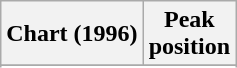<table class="wikitable sortable plainrowheaders">
<tr>
<th>Chart (1996)</th>
<th>Peak<br>position</th>
</tr>
<tr>
</tr>
<tr>
</tr>
<tr>
</tr>
<tr>
</tr>
</table>
